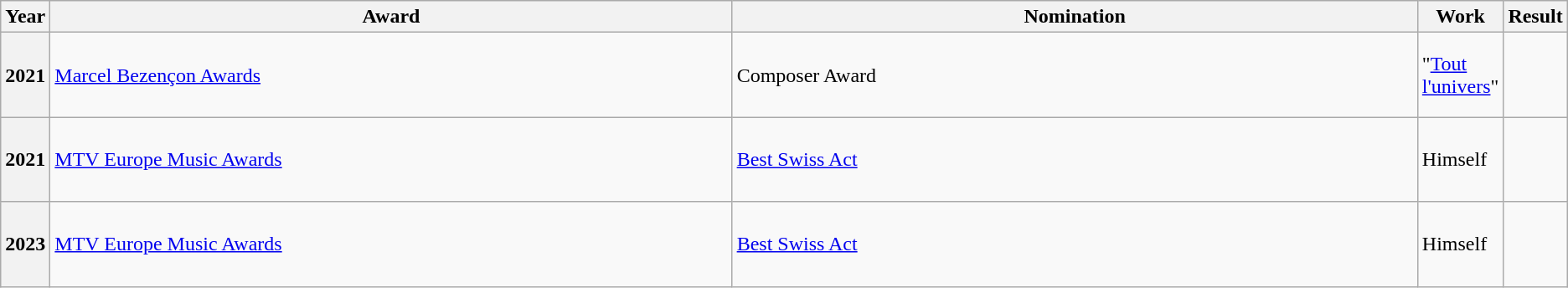<table class="wikitable">
<tr>
<th scope="col">Year</th>
<th scope="col">Award</th>
<th scope="col">Nomination</th>
<th scope="col">Work</th>
<th scope="col">Result</th>
</tr>
<tr>
<th scope="row">2021</th>
<td height=60px width=50%><a href='#'>Marcel Bezençon Awards</a></td>
<td>Composer Award</td>
<td>"<a href='#'>Tout l'univers</a>"</td>
<td></td>
</tr>
<tr>
<th scope="row">2021</th>
<td height=60px width=50%><a href='#'>MTV Europe Music Awards</a></td>
<td height=60px width=50%><a href='#'>Best Swiss Act</a></td>
<td height=60px width=50%>Himself</td>
<td></td>
</tr>
<tr>
<th scope="row">2023</th>
<td height=60px width=50%><a href='#'>MTV Europe Music Awards</a></td>
<td height=60px width=50%><a href='#'>Best Swiss Act</a></td>
<td height=60px width=50%>Himself</td>
<td></td>
</tr>
</table>
